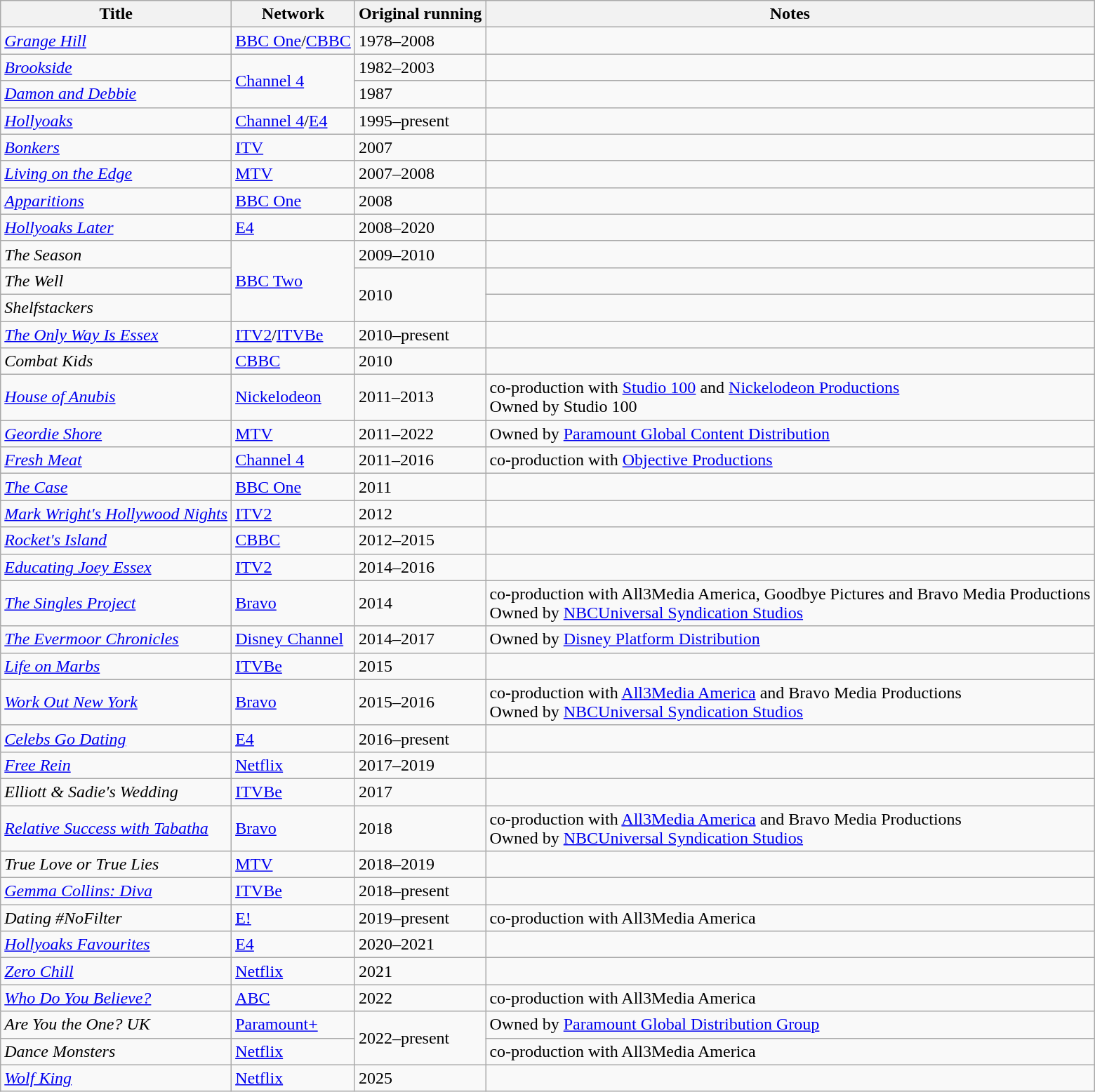<table class="wikitable sortable">
<tr>
<th>Title</th>
<th>Network</th>
<th>Original running</th>
<th>Notes</th>
</tr>
<tr>
<td><em><a href='#'>Grange Hill</a></em></td>
<td><a href='#'>BBC One</a>/<a href='#'>CBBC</a></td>
<td>1978–2008</td>
<td></td>
</tr>
<tr>
<td><em><a href='#'>Brookside</a></em></td>
<td rowspan="2"><a href='#'>Channel 4</a></td>
<td>1982–2003</td>
<td></td>
</tr>
<tr>
<td><em><a href='#'>Damon and Debbie</a></em></td>
<td>1987</td>
<td></td>
</tr>
<tr>
<td><em><a href='#'>Hollyoaks</a></em></td>
<td><a href='#'>Channel 4</a>/<a href='#'>E4</a></td>
<td>1995–present</td>
<td></td>
</tr>
<tr>
<td><em><a href='#'>Bonkers</a></em></td>
<td><a href='#'>ITV</a></td>
<td>2007</td>
<td></td>
</tr>
<tr>
<td><em><a href='#'>Living on the Edge</a></em></td>
<td><a href='#'>MTV</a></td>
<td>2007–2008</td>
<td></td>
</tr>
<tr>
<td><em><a href='#'>Apparitions</a></em></td>
<td><a href='#'>BBC One</a></td>
<td>2008</td>
<td></td>
</tr>
<tr>
<td><em><a href='#'>Hollyoaks Later</a></em></td>
<td><a href='#'>E4</a></td>
<td>2008–2020</td>
<td></td>
</tr>
<tr>
<td><em>The Season</em></td>
<td rowspan="3"><a href='#'>BBC Two</a></td>
<td>2009–2010</td>
<td></td>
</tr>
<tr>
<td><em>The Well</em></td>
<td rowspan="2">2010</td>
<td></td>
</tr>
<tr>
<td><em>Shelfstackers</em></td>
<td></td>
</tr>
<tr>
<td><em><a href='#'>The Only Way Is Essex</a></em></td>
<td><a href='#'>ITV2</a>/<a href='#'>ITVBe</a></td>
<td>2010–present</td>
<td></td>
</tr>
<tr>
<td><em>Combat Kids</em></td>
<td><a href='#'>CBBC</a></td>
<td>2010</td>
<td></td>
</tr>
<tr>
<td><em><a href='#'>House of Anubis</a></em></td>
<td><a href='#'>Nickelodeon</a></td>
<td>2011–2013</td>
<td>co-production with <a href='#'>Studio 100</a> and <a href='#'>Nickelodeon Productions</a><br>Owned by Studio 100</td>
</tr>
<tr>
<td><em><a href='#'>Geordie Shore</a></em></td>
<td><a href='#'>MTV</a></td>
<td>2011–2022</td>
<td>Owned by <a href='#'>Paramount Global Content Distribution</a></td>
</tr>
<tr>
<td><em><a href='#'>Fresh Meat</a></em></td>
<td><a href='#'>Channel 4</a></td>
<td>2011–2016</td>
<td>co-production with <a href='#'>Objective Productions</a></td>
</tr>
<tr>
<td><em><a href='#'>The Case</a></em></td>
<td><a href='#'>BBC One</a></td>
<td>2011</td>
<td></td>
</tr>
<tr>
<td><em><a href='#'>Mark Wright's Hollywood Nights</a></em></td>
<td><a href='#'>ITV2</a></td>
<td>2012</td>
<td></td>
</tr>
<tr>
<td><em><a href='#'>Rocket's Island</a></em></td>
<td><a href='#'>CBBC</a></td>
<td>2012–2015</td>
<td></td>
</tr>
<tr>
<td><em><a href='#'>Educating Joey Essex</a></em></td>
<td><a href='#'>ITV2</a></td>
<td>2014–2016</td>
<td></td>
</tr>
<tr>
<td><em><a href='#'>The Singles Project</a></em></td>
<td><a href='#'>Bravo</a></td>
<td>2014</td>
<td>co-production with All3Media America, Goodbye Pictures and Bravo Media Productions<br>Owned by <a href='#'>NBCUniversal Syndication Studios</a></td>
</tr>
<tr>
<td><em><a href='#'>The Evermoor Chronicles</a></em></td>
<td><a href='#'>Disney Channel</a></td>
<td>2014–2017</td>
<td>Owned by <a href='#'>Disney Platform Distribution</a></td>
</tr>
<tr>
<td><em><a href='#'>Life on Marbs</a></em></td>
<td><a href='#'>ITVBe</a></td>
<td>2015</td>
<td></td>
</tr>
<tr>
<td><em><a href='#'>Work Out New York</a></em></td>
<td><a href='#'>Bravo</a></td>
<td>2015–2016</td>
<td>co-production with <a href='#'>All3Media America</a> and Bravo Media Productions<br>Owned by <a href='#'>NBCUniversal Syndication Studios</a></td>
</tr>
<tr>
<td><em><a href='#'>Celebs Go Dating</a></em></td>
<td><a href='#'>E4</a></td>
<td>2016–present</td>
<td></td>
</tr>
<tr>
<td><em><a href='#'>Free Rein</a></em></td>
<td><a href='#'>Netflix</a></td>
<td>2017–2019</td>
<td></td>
</tr>
<tr>
<td><em>Elliott & Sadie's Wedding</em></td>
<td><a href='#'>ITVBe</a></td>
<td>2017</td>
<td></td>
</tr>
<tr>
<td><em><a href='#'>Relative Success with Tabatha</a></em></td>
<td><a href='#'>Bravo</a></td>
<td>2018</td>
<td>co-production with <a href='#'>All3Media America</a> and Bravo Media Productions<br>Owned by <a href='#'>NBCUniversal Syndication Studios</a></td>
</tr>
<tr>
<td><em>True Love or True Lies</em></td>
<td><a href='#'>MTV</a></td>
<td>2018–2019</td>
<td></td>
</tr>
<tr>
<td><em><a href='#'>Gemma Collins: Diva</a></em></td>
<td><a href='#'>ITVBe</a></td>
<td>2018–present</td>
<td></td>
</tr>
<tr>
<td><em>Dating #NoFilter</em></td>
<td><a href='#'>E!</a></td>
<td>2019–present</td>
<td>co-production with All3Media America</td>
</tr>
<tr>
<td><em><a href='#'>Hollyoaks Favourites</a></em></td>
<td><a href='#'>E4</a></td>
<td>2020–2021</td>
<td></td>
</tr>
<tr>
<td><em><a href='#'>Zero Chill</a></em></td>
<td><a href='#'>Netflix</a></td>
<td>2021</td>
<td></td>
</tr>
<tr>
<td><em><a href='#'>Who Do You Believe?</a></em></td>
<td><a href='#'>ABC</a></td>
<td>2022</td>
<td>co-production with All3Media America</td>
</tr>
<tr>
<td><em>Are You the One? UK</em></td>
<td><a href='#'>Paramount+</a></td>
<td rowspan="2">2022–present</td>
<td>Owned by <a href='#'>Paramount Global Distribution Group</a></td>
</tr>
<tr>
<td><em>Dance Monsters</em></td>
<td><a href='#'>Netflix</a></td>
<td>co-production with All3Media America</td>
</tr>
<tr>
<td><em><a href='#'>Wolf King</a></em></td>
<td><a href='#'>Netflix</a></td>
<td>2025</td>
<td></td>
</tr>
</table>
